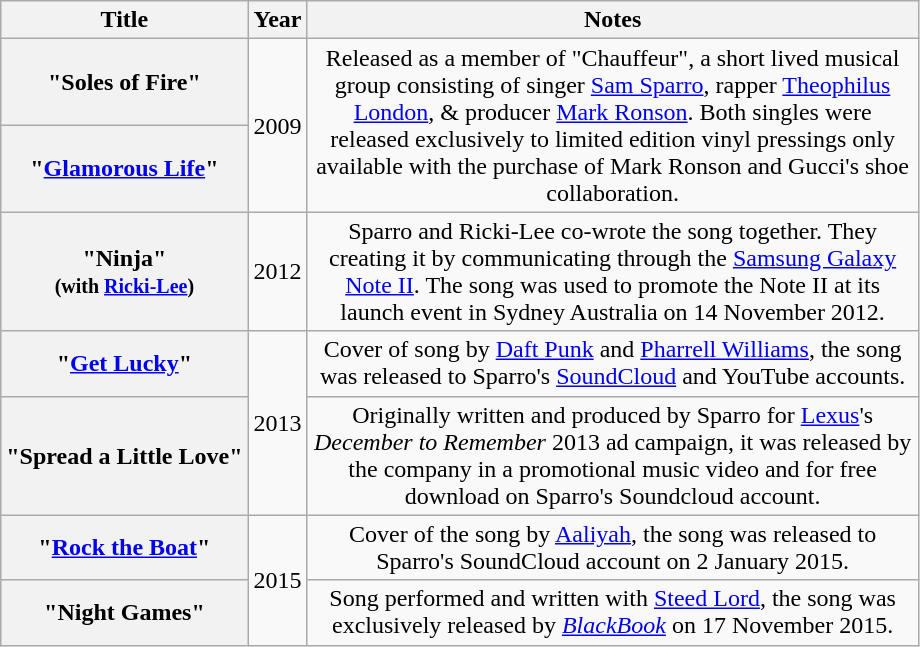<table class="wikitable plainrowheaders" style="text-align:center;">
<tr>
<th scope="col">Title</th>
<th scope="col">Year</th>
<th scope="col" width="400px">Notes</th>
</tr>
<tr>
<th scope="row">"Soles of Fire"</th>
<td rowspan=2>2009</td>
<td rowspan=2>Released as a member of "Chauffeur", a short lived musical group consisting of singer <a href='#'>Sam Sparro</a>, rapper <a href='#'>Theophilus London</a>, & producer <a href='#'>Mark Ronson</a>. Both singles were released exclusively to limited edition vinyl pressings only available with the purchase of Mark Ronson and Gucci's shoe collaboration.</td>
</tr>
<tr>
<th scope="row">"<a href='#'>Glamorous Life</a>"</th>
</tr>
<tr>
<th scope="row">"Ninja"<br><small>(with <a href='#'>Ricki-Lee</a>)</small></th>
<td>2012</td>
<td>Sparro and Ricki-Lee co-wrote the song together. They creating it by communicating through the <a href='#'>Samsung Galaxy Note II</a>. The song was used to promote the Note II at its launch event in Sydney Australia on 14 November 2012.</td>
</tr>
<tr>
<th scope="row">"<a href='#'>Get Lucky</a>"</th>
<td rowspan="2">2013</td>
<td>Cover of song by <a href='#'>Daft Punk</a> and <a href='#'>Pharrell Williams</a>, the song was released to Sparro's <a href='#'>SoundCloud</a> and YouTube accounts.</td>
</tr>
<tr>
<th scope="row">"Spread a Little Love"</th>
<td>Originally written and produced by Sparro for <a href='#'>Lexus</a>'s <em>December to Remember</em> 2013 ad campaign, it was released by the company in a promotional music video and for free download on Sparro's Soundcloud account.</td>
</tr>
<tr>
<th scope="row">"<a href='#'>Rock the Boat</a>"</th>
<td rowspan="2">2015</td>
<td>Cover of the song by <a href='#'>Aaliyah</a>, the song was released to Sparro's SoundCloud account on 2 January 2015.</td>
</tr>
<tr>
<th scope="row">"Night Games"</th>
<td>Song performed and written with <a href='#'>Steed Lord</a>, the song was exclusively released by <em><a href='#'>BlackBook</a></em> on 17 November 2015.</td>
</tr>
</table>
